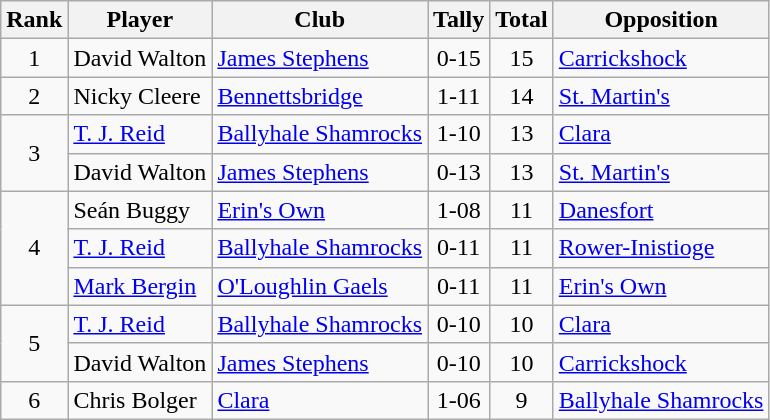<table class="wikitable">
<tr>
<th>Rank</th>
<th>Player</th>
<th>Club</th>
<th>Tally</th>
<th>Total</th>
<th>Opposition</th>
</tr>
<tr>
<td rowspan="1" style="text-align:center;">1</td>
<td>David Walton</td>
<td><a href='#'>James Stephens</a></td>
<td align=center>0-15</td>
<td align=center>15</td>
<td><a href='#'>Carrickshock</a></td>
</tr>
<tr>
<td rowspan="1" style="text-align:center;">2</td>
<td>Nicky Cleere</td>
<td><a href='#'>Bennettsbridge</a></td>
<td align=center>1-11</td>
<td align=center>14</td>
<td><a href='#'>St. Martin's</a></td>
</tr>
<tr>
<td rowspan="2" style="text-align:center;">3</td>
<td><a href='#'>T. J. Reid</a></td>
<td><a href='#'>Ballyhale Shamrocks</a></td>
<td align=center>1-10</td>
<td align=center>13</td>
<td><a href='#'>Clara</a></td>
</tr>
<tr>
<td>David Walton</td>
<td><a href='#'>James Stephens</a></td>
<td align=center>0-13</td>
<td align=center>13</td>
<td><a href='#'>St. Martin's</a></td>
</tr>
<tr>
<td rowspan="3" style="text-align:center;">4</td>
<td>Seán Buggy</td>
<td><a href='#'>Erin's Own</a></td>
<td align=center>1-08</td>
<td align=center>11</td>
<td><a href='#'>Danesfort</a></td>
</tr>
<tr>
<td><a href='#'>T. J. Reid</a></td>
<td><a href='#'>Ballyhale Shamrocks</a></td>
<td align=center>0-11</td>
<td align=center>11</td>
<td><a href='#'>Rower-Inistioge</a></td>
</tr>
<tr>
<td><a href='#'>Mark Bergin</a></td>
<td><a href='#'>O'Loughlin Gaels</a></td>
<td align=center>0-11</td>
<td align=center>11</td>
<td><a href='#'>Erin's Own</a></td>
</tr>
<tr>
<td rowspan="2" style="text-align:center;">5</td>
<td><a href='#'>T. J. Reid</a></td>
<td><a href='#'>Ballyhale Shamrocks</a></td>
<td align=center>0-10</td>
<td align=center>10</td>
<td><a href='#'>Clara</a></td>
</tr>
<tr>
<td>David Walton</td>
<td><a href='#'>James Stephens</a></td>
<td align=center>0-10</td>
<td align=center>10</td>
<td><a href='#'>Carrickshock</a></td>
</tr>
<tr>
<td rowspan="1" style="text-align:center;">6</td>
<td>Chris Bolger</td>
<td><a href='#'>Clara</a></td>
<td align=center>1-06</td>
<td align=center>9</td>
<td><a href='#'>Ballyhale Shamrocks</a></td>
</tr>
</table>
